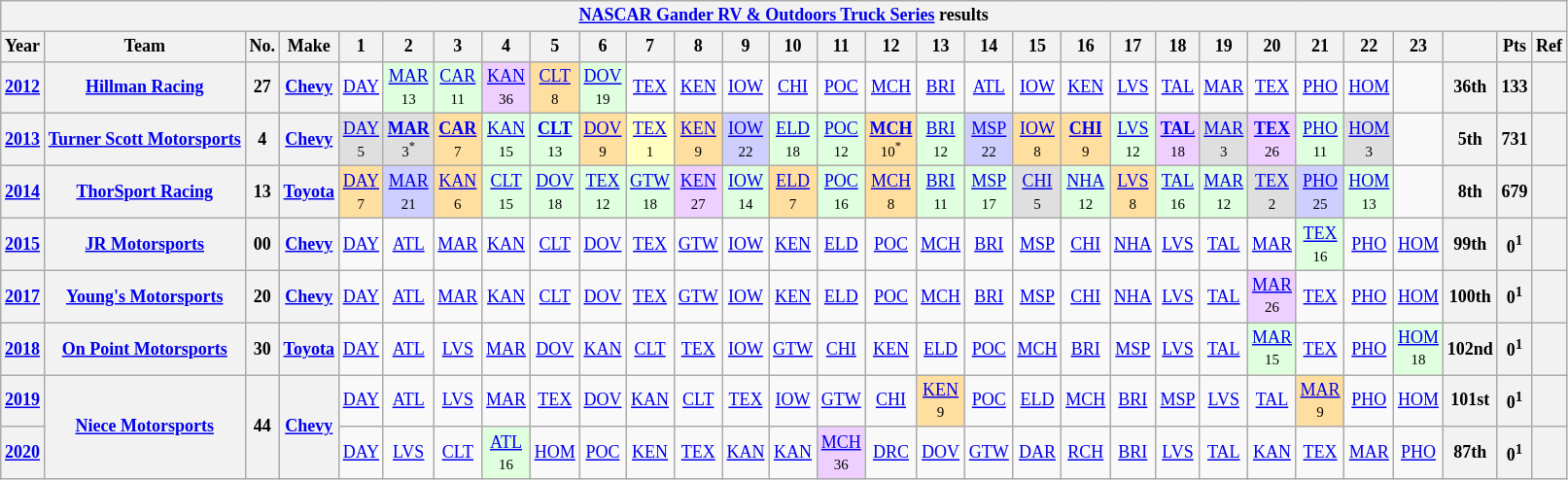<table class="wikitable" style="text-align:center; font-size:75%">
<tr>
<th colspan=45><a href='#'>NASCAR Gander RV & Outdoors Truck Series</a> results</th>
</tr>
<tr>
<th>Year</th>
<th>Team</th>
<th>No.</th>
<th>Make</th>
<th>1</th>
<th>2</th>
<th>3</th>
<th>4</th>
<th>5</th>
<th>6</th>
<th>7</th>
<th>8</th>
<th>9</th>
<th>10</th>
<th>11</th>
<th>12</th>
<th>13</th>
<th>14</th>
<th>15</th>
<th>16</th>
<th>17</th>
<th>18</th>
<th>19</th>
<th>20</th>
<th>21</th>
<th>22</th>
<th>23</th>
<th></th>
<th>Pts</th>
<th>Ref</th>
</tr>
<tr>
<th><a href='#'>2012</a></th>
<th><a href='#'>Hillman Racing</a></th>
<th>27</th>
<th><a href='#'>Chevy</a></th>
<td><a href='#'>DAY</a></td>
<td style="background:#DFFFDF;"><a href='#'>MAR</a><br><small>13</small></td>
<td style="background:#DFFFDF;"><a href='#'>CAR</a><br><small>11</small></td>
<td style="background:#EFCFFF;"><a href='#'>KAN</a><br><small>36</small></td>
<td style="background:#FFDF9F;"><a href='#'>CLT</a><br><small>8</small></td>
<td style="background:#DFFFDF;"><a href='#'>DOV</a><br><small>19</small></td>
<td><a href='#'>TEX</a></td>
<td><a href='#'>KEN</a></td>
<td><a href='#'>IOW</a></td>
<td><a href='#'>CHI</a></td>
<td><a href='#'>POC</a></td>
<td><a href='#'>MCH</a></td>
<td><a href='#'>BRI</a></td>
<td><a href='#'>ATL</a></td>
<td><a href='#'>IOW</a></td>
<td><a href='#'>KEN</a></td>
<td><a href='#'>LVS</a></td>
<td><a href='#'>TAL</a></td>
<td><a href='#'>MAR</a></td>
<td><a href='#'>TEX</a></td>
<td><a href='#'>PHO</a></td>
<td><a href='#'>HOM</a></td>
<td></td>
<th>36th</th>
<th>133</th>
<th></th>
</tr>
<tr>
<th><a href='#'>2013</a></th>
<th><a href='#'>Turner Scott Motorsports</a></th>
<th>4</th>
<th><a href='#'>Chevy</a></th>
<td style="background:#DFDFDF;"><a href='#'>DAY</a><br><small>5</small></td>
<td style="background:#DFDFDF;"><strong><a href='#'>MAR</a></strong><br><small>3<sup>*</sup></small></td>
<td style="background:#FFDF9F;"><strong><a href='#'>CAR</a></strong><br><small>7</small></td>
<td style="background:#DFFFDF;"><a href='#'>KAN</a><br><small>15</small></td>
<td style="background:#DFFFDF;"><strong><a href='#'>CLT</a></strong><br><small>13</small></td>
<td style="background:#FFDF9F;"><a href='#'>DOV</a><br><small>9</small></td>
<td style="background:#FFFFBF;"><a href='#'>TEX</a><br><small>1</small></td>
<td style="background:#FFDF9F;"><a href='#'>KEN</a><br><small>9</small></td>
<td style="background:#CFCFFF;"><a href='#'>IOW</a><br><small>22</small></td>
<td style="background:#DFFFDF;"><a href='#'>ELD</a><br><small>18</small></td>
<td style="background:#DFFFDF;"><a href='#'>POC</a><br><small>12</small></td>
<td style="background:#FFDF9F;"><strong><a href='#'>MCH</a></strong><br><small>10<sup>*</sup></small></td>
<td style="background:#DFFFDF;"><a href='#'>BRI</a><br><small>12</small></td>
<td style="background:#CFCFFF;"><a href='#'>MSP</a><br><small>22</small></td>
<td style="background:#FFDF9F;"><a href='#'>IOW</a><br><small>8</small></td>
<td style="background:#FFDF9F;"><strong><a href='#'>CHI</a></strong><br><small>9</small></td>
<td style="background:#DFFFDF;"><a href='#'>LVS</a><br><small>12</small></td>
<td style="background:#EFCFFF;"><strong><a href='#'>TAL</a></strong><br><small>18</small></td>
<td style="background:#DFDFDF;"><a href='#'>MAR</a><br><small>3</small></td>
<td style="background:#EFCFFF;"><strong><a href='#'>TEX</a></strong><br><small>26</small></td>
<td style="background:#DFFFDF;"><a href='#'>PHO</a><br><small>11</small></td>
<td style="background:#DFDFDF;"><a href='#'>HOM</a><br><small>3</small></td>
<td></td>
<th>5th</th>
<th>731</th>
<th></th>
</tr>
<tr>
<th><a href='#'>2014</a></th>
<th><a href='#'>ThorSport Racing</a></th>
<th>13</th>
<th><a href='#'>Toyota</a></th>
<td style="background:#FFDF9F;"><a href='#'>DAY</a><br><small>7</small></td>
<td style="background:#CFCFFF;"><a href='#'>MAR</a><br><small>21</small></td>
<td style="background:#FFDF9F;"><a href='#'>KAN</a><br><small>6</small></td>
<td style="background:#DFFFDF;"><a href='#'>CLT</a><br><small>15</small></td>
<td style="background:#DFFFDF;"><a href='#'>DOV</a><br><small>18</small></td>
<td style="background:#DFFFDF;"><a href='#'>TEX</a><br><small>12</small></td>
<td style="background:#DFFFDF;"><a href='#'>GTW</a><br><small>18</small></td>
<td style="background:#EFCFFF;"><a href='#'>KEN</a><br><small>27</small></td>
<td style="background:#DFFFDF;"><a href='#'>IOW</a><br><small>14</small></td>
<td style="background:#FFDF9F;"><a href='#'>ELD</a><br><small>7</small></td>
<td style="background:#DFFFDF;"><a href='#'>POC</a><br><small>16</small></td>
<td style="background:#FFDF9F;"><a href='#'>MCH</a><br><small>8</small></td>
<td style="background:#DFFFDF;"><a href='#'>BRI</a><br><small>11</small></td>
<td style="background:#DFFFDF;"><a href='#'>MSP</a><br><small>17</small></td>
<td style="background:#DFDFDF;"><a href='#'>CHI</a><br><small>5</small></td>
<td style="background:#DFFFDF;"><a href='#'>NHA</a><br><small>12</small></td>
<td style="background:#FFDF9F;"><a href='#'>LVS</a><br><small>8</small></td>
<td style="background:#DFFFDF;"><a href='#'>TAL</a><br><small>16</small></td>
<td style="background:#DFFFDF;"><a href='#'>MAR</a><br><small>12</small></td>
<td style="background:#DFDFDF;"><a href='#'>TEX</a><br><small>2</small></td>
<td style="background:#CFCFFF;"><a href='#'>PHO</a><br><small>25</small></td>
<td style="background:#DFFFDF;"><a href='#'>HOM</a><br><small>13</small></td>
<td></td>
<th>8th</th>
<th>679</th>
<th></th>
</tr>
<tr>
<th><a href='#'>2015</a></th>
<th><a href='#'>JR Motorsports</a></th>
<th>00</th>
<th><a href='#'>Chevy</a></th>
<td><a href='#'>DAY</a></td>
<td><a href='#'>ATL</a></td>
<td><a href='#'>MAR</a></td>
<td><a href='#'>KAN</a></td>
<td><a href='#'>CLT</a></td>
<td><a href='#'>DOV</a></td>
<td><a href='#'>TEX</a></td>
<td><a href='#'>GTW</a></td>
<td><a href='#'>IOW</a></td>
<td><a href='#'>KEN</a></td>
<td><a href='#'>ELD</a></td>
<td><a href='#'>POC</a></td>
<td><a href='#'>MCH</a></td>
<td><a href='#'>BRI</a></td>
<td><a href='#'>MSP</a></td>
<td><a href='#'>CHI</a></td>
<td><a href='#'>NHA</a></td>
<td><a href='#'>LVS</a></td>
<td><a href='#'>TAL</a></td>
<td><a href='#'>MAR</a></td>
<td style="background:#DFFFDF;"><a href='#'>TEX</a><br><small>16</small></td>
<td><a href='#'>PHO</a></td>
<td><a href='#'>HOM</a></td>
<th>99th</th>
<th>0<sup>1</sup></th>
<th></th>
</tr>
<tr>
<th><a href='#'>2017</a></th>
<th><a href='#'>Young's Motorsports</a></th>
<th>20</th>
<th><a href='#'>Chevy</a></th>
<td><a href='#'>DAY</a></td>
<td><a href='#'>ATL</a></td>
<td><a href='#'>MAR</a></td>
<td><a href='#'>KAN</a></td>
<td><a href='#'>CLT</a></td>
<td><a href='#'>DOV</a></td>
<td><a href='#'>TEX</a></td>
<td><a href='#'>GTW</a></td>
<td><a href='#'>IOW</a></td>
<td><a href='#'>KEN</a></td>
<td><a href='#'>ELD</a></td>
<td><a href='#'>POC</a></td>
<td><a href='#'>MCH</a></td>
<td><a href='#'>BRI</a></td>
<td><a href='#'>MSP</a></td>
<td><a href='#'>CHI</a></td>
<td><a href='#'>NHA</a></td>
<td><a href='#'>LVS</a></td>
<td><a href='#'>TAL</a></td>
<td style="background:#EFCFFF;"><a href='#'>MAR</a><br><small>26</small></td>
<td><a href='#'>TEX</a></td>
<td><a href='#'>PHO</a></td>
<td><a href='#'>HOM</a></td>
<th>100th</th>
<th>0<sup>1</sup></th>
<th></th>
</tr>
<tr>
<th><a href='#'>2018</a></th>
<th><a href='#'>On Point Motorsports</a></th>
<th>30</th>
<th><a href='#'>Toyota</a></th>
<td><a href='#'>DAY</a></td>
<td><a href='#'>ATL</a></td>
<td><a href='#'>LVS</a></td>
<td><a href='#'>MAR</a></td>
<td><a href='#'>DOV</a></td>
<td><a href='#'>KAN</a></td>
<td><a href='#'>CLT</a></td>
<td><a href='#'>TEX</a></td>
<td><a href='#'>IOW</a></td>
<td><a href='#'>GTW</a></td>
<td><a href='#'>CHI</a></td>
<td><a href='#'>KEN</a></td>
<td><a href='#'>ELD</a></td>
<td><a href='#'>POC</a></td>
<td><a href='#'>MCH</a></td>
<td><a href='#'>BRI</a></td>
<td><a href='#'>MSP</a></td>
<td><a href='#'>LVS</a></td>
<td><a href='#'>TAL</a></td>
<td style="background:#DFFFDF;"><a href='#'>MAR</a><br><small>15</small></td>
<td><a href='#'>TEX</a></td>
<td><a href='#'>PHO</a></td>
<td style="background:#DFFFDF;"><a href='#'>HOM</a><br><small>18</small></td>
<th>102nd</th>
<th>0<sup>1</sup></th>
<th></th>
</tr>
<tr>
<th><a href='#'>2019</a></th>
<th rowspan=2><a href='#'>Niece Motorsports</a></th>
<th rowspan=2>44</th>
<th rowspan=2><a href='#'>Chevy</a></th>
<td><a href='#'>DAY</a></td>
<td><a href='#'>ATL</a></td>
<td><a href='#'>LVS</a></td>
<td><a href='#'>MAR</a></td>
<td><a href='#'>TEX</a></td>
<td><a href='#'>DOV</a></td>
<td><a href='#'>KAN</a></td>
<td><a href='#'>CLT</a></td>
<td><a href='#'>TEX</a></td>
<td><a href='#'>IOW</a></td>
<td><a href='#'>GTW</a></td>
<td><a href='#'>CHI</a></td>
<td style="background:#FFDF9F;"><a href='#'>KEN</a><br><small>9</small></td>
<td><a href='#'>POC</a></td>
<td><a href='#'>ELD</a></td>
<td><a href='#'>MCH</a></td>
<td><a href='#'>BRI</a></td>
<td><a href='#'>MSP</a></td>
<td><a href='#'>LVS</a></td>
<td><a href='#'>TAL</a></td>
<td style="background:#FFDF9F;"><a href='#'>MAR</a><br><small>9</small></td>
<td><a href='#'>PHO</a></td>
<td><a href='#'>HOM</a></td>
<th>101st</th>
<th>0<sup>1</sup></th>
<th></th>
</tr>
<tr>
<th><a href='#'>2020</a></th>
<td><a href='#'>DAY</a></td>
<td><a href='#'>LVS</a></td>
<td><a href='#'>CLT</a></td>
<td style="background:#DFFFDF;"><a href='#'>ATL</a><br><small>16</small></td>
<td><a href='#'>HOM</a></td>
<td><a href='#'>POC</a></td>
<td><a href='#'>KEN</a></td>
<td><a href='#'>TEX</a></td>
<td><a href='#'>KAN</a></td>
<td><a href='#'>KAN</a></td>
<td style="background:#EFCFFF;"><a href='#'>MCH</a><br><small>36</small></td>
<td><a href='#'>DRC</a></td>
<td><a href='#'>DOV</a></td>
<td><a href='#'>GTW</a></td>
<td><a href='#'>DAR</a></td>
<td><a href='#'>RCH</a></td>
<td><a href='#'>BRI</a></td>
<td><a href='#'>LVS</a></td>
<td><a href='#'>TAL</a></td>
<td><a href='#'>KAN</a></td>
<td><a href='#'>TEX</a></td>
<td><a href='#'>MAR</a></td>
<td><a href='#'>PHO</a></td>
<th>87th</th>
<th>0<sup>1</sup></th>
<th></th>
</tr>
</table>
